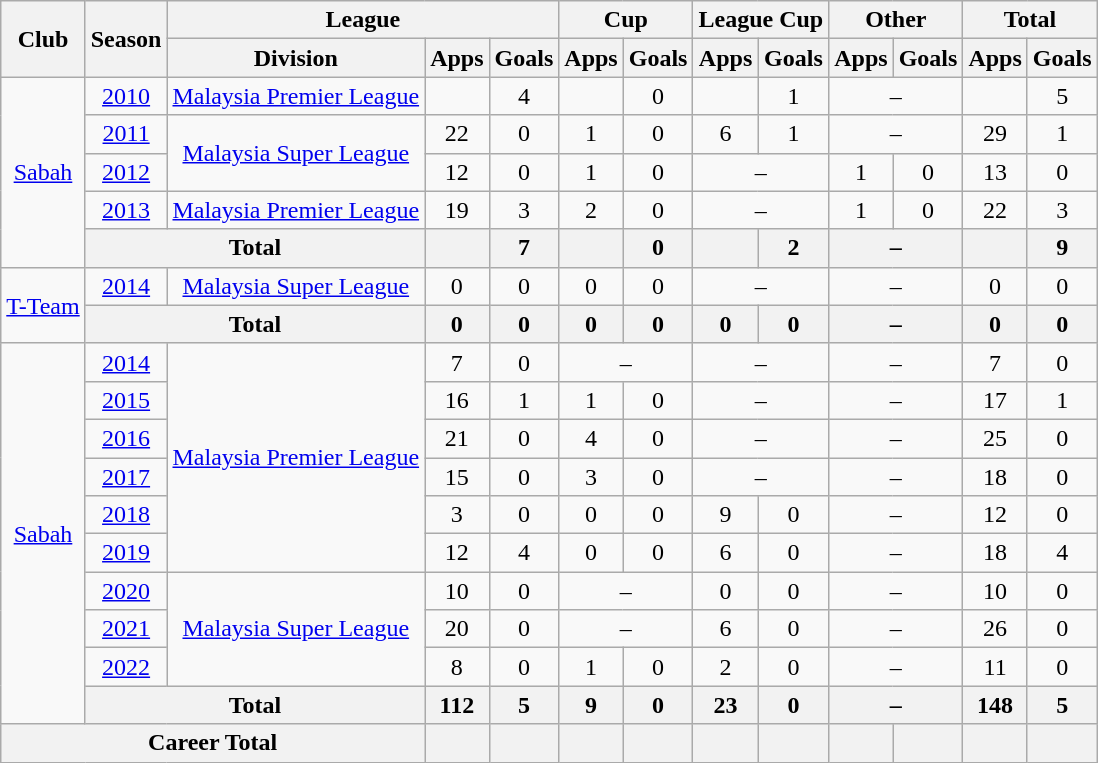<table class=wikitable style="text-align:center">
<tr>
<th rowspan=2>Club</th>
<th rowspan=2>Season</th>
<th colspan=3>League</th>
<th colspan=2>Cup</th>
<th colspan=2>League Cup</th>
<th colspan=2>Other</th>
<th colspan=2>Total</th>
</tr>
<tr>
<th>Division</th>
<th>Apps</th>
<th>Goals</th>
<th>Apps</th>
<th>Goals</th>
<th>Apps</th>
<th>Goals</th>
<th>Apps</th>
<th>Goals</th>
<th>Apps</th>
<th>Goals</th>
</tr>
<tr>
<td rowspan=5><a href='#'>Sabah</a></td>
<td><a href='#'>2010</a></td>
<td><a href='#'>Malaysia Premier League</a></td>
<td></td>
<td>4</td>
<td></td>
<td>0</td>
<td></td>
<td>1</td>
<td colspan=2>–</td>
<td></td>
<td>5</td>
</tr>
<tr>
<td><a href='#'>2011</a></td>
<td rowspan=2><a href='#'>Malaysia Super League</a></td>
<td>22</td>
<td>0</td>
<td>1</td>
<td>0</td>
<td>6</td>
<td>1</td>
<td colspan=2>–</td>
<td>29</td>
<td>1</td>
</tr>
<tr>
<td><a href='#'>2012</a></td>
<td>12</td>
<td>0</td>
<td>1</td>
<td>0</td>
<td colspan=2>–</td>
<td>1</td>
<td>0</td>
<td>13</td>
<td>0</td>
</tr>
<tr>
<td><a href='#'>2013</a></td>
<td><a href='#'>Malaysia Premier League</a></td>
<td>19</td>
<td>3</td>
<td>2</td>
<td>0</td>
<td colspan=2>–</td>
<td>1</td>
<td>0</td>
<td>22</td>
<td>3</td>
</tr>
<tr>
<th colspan="2">Total</th>
<th></th>
<th>7</th>
<th></th>
<th>0</th>
<th></th>
<th>2</th>
<th colspan=2>–</th>
<th></th>
<th>9</th>
</tr>
<tr>
<td rowspan=2><a href='#'>T-Team</a></td>
<td><a href='#'>2014</a></td>
<td><a href='#'>Malaysia Super League</a></td>
<td>0</td>
<td>0</td>
<td>0</td>
<td>0</td>
<td colspan=2>–</td>
<td colspan=2>–</td>
<td>0</td>
<td>0</td>
</tr>
<tr>
<th colspan="2">Total</th>
<th>0</th>
<th>0</th>
<th>0</th>
<th>0</th>
<th>0</th>
<th>0</th>
<th colspan=2>–</th>
<th>0</th>
<th>0</th>
</tr>
<tr>
<td rowspan=10><a href='#'>Sabah</a></td>
<td><a href='#'>2014</a></td>
<td rowspan=6><a href='#'>Malaysia Premier League</a></td>
<td>7</td>
<td>0</td>
<td colspan=2>–</td>
<td colspan=2>–</td>
<td colspan=2>–</td>
<td>7</td>
<td>0</td>
</tr>
<tr>
<td><a href='#'>2015</a></td>
<td>16</td>
<td>1</td>
<td>1</td>
<td>0</td>
<td colspan=2>–</td>
<td colspan=2>–</td>
<td>17</td>
<td>1</td>
</tr>
<tr>
<td><a href='#'>2016</a></td>
<td>21</td>
<td>0</td>
<td>4</td>
<td>0</td>
<td colspan=2>–</td>
<td colspan=2>–</td>
<td>25</td>
<td>0</td>
</tr>
<tr>
<td><a href='#'>2017</a></td>
<td>15</td>
<td>0</td>
<td>3</td>
<td>0</td>
<td colspan=2>–</td>
<td colspan=2>–</td>
<td>18</td>
<td>0</td>
</tr>
<tr>
<td><a href='#'>2018</a></td>
<td>3</td>
<td>0</td>
<td>0</td>
<td>0</td>
<td>9</td>
<td>0</td>
<td colspan=2>–</td>
<td>12</td>
<td>0</td>
</tr>
<tr>
<td><a href='#'>2019</a></td>
<td>12</td>
<td>4</td>
<td>0</td>
<td>0</td>
<td>6</td>
<td>0</td>
<td colspan=2>–</td>
<td>18</td>
<td>4</td>
</tr>
<tr>
<td><a href='#'>2020</a></td>
<td rowspan=3><a href='#'>Malaysia Super League</a></td>
<td>10</td>
<td>0</td>
<td colspan=2>–</td>
<td>0</td>
<td>0</td>
<td colspan=2>–</td>
<td>10</td>
<td>0</td>
</tr>
<tr>
<td><a href='#'>2021</a></td>
<td>20</td>
<td>0</td>
<td colspan=2>–</td>
<td>6</td>
<td>0</td>
<td colspan=2>–</td>
<td>26</td>
<td>0</td>
</tr>
<tr>
<td><a href='#'>2022</a></td>
<td>8</td>
<td>0</td>
<td>1</td>
<td>0</td>
<td>2</td>
<td>0</td>
<td colspan=2>–</td>
<td>11</td>
<td>0</td>
</tr>
<tr>
<th colspan="2">Total</th>
<th>112</th>
<th>5</th>
<th>9</th>
<th>0</th>
<th>23</th>
<th>0</th>
<th colspan=2>–</th>
<th>148</th>
<th>5</th>
</tr>
<tr>
<th colspan="3">Career Total</th>
<th></th>
<th></th>
<th></th>
<th></th>
<th></th>
<th></th>
<th></th>
<th></th>
<th></th>
<th></th>
</tr>
</table>
